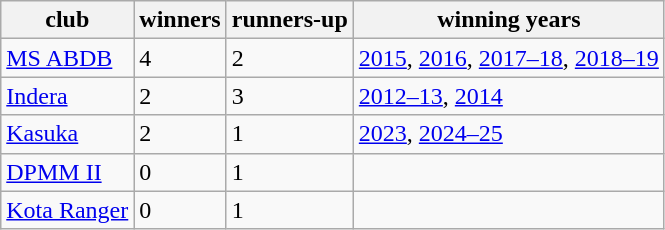<table class="wikitable sortable">
<tr>
<th>club</th>
<th>winners</th>
<th>runners-up</th>
<th>winning years</th>
</tr>
<tr>
<td><a href='#'>MS ABDB</a></td>
<td>4</td>
<td>2</td>
<td><a href='#'>2015</a>, <a href='#'>2016</a>, <a href='#'>2017–18</a>, <a href='#'>2018–19</a></td>
</tr>
<tr>
<td><a href='#'>Indera</a></td>
<td>2</td>
<td>3</td>
<td><a href='#'>2012–13</a>, <a href='#'>2014</a></td>
</tr>
<tr>
<td><a href='#'>Kasuka</a></td>
<td>2</td>
<td>1</td>
<td><a href='#'>2023</a>, <a href='#'>2024–25</a></td>
</tr>
<tr>
<td><a href='#'>DPMM II</a></td>
<td>0</td>
<td>1</td>
<td></td>
</tr>
<tr>
<td><a href='#'>Kota Ranger</a></td>
<td>0</td>
<td>1</td>
<td></td>
</tr>
</table>
